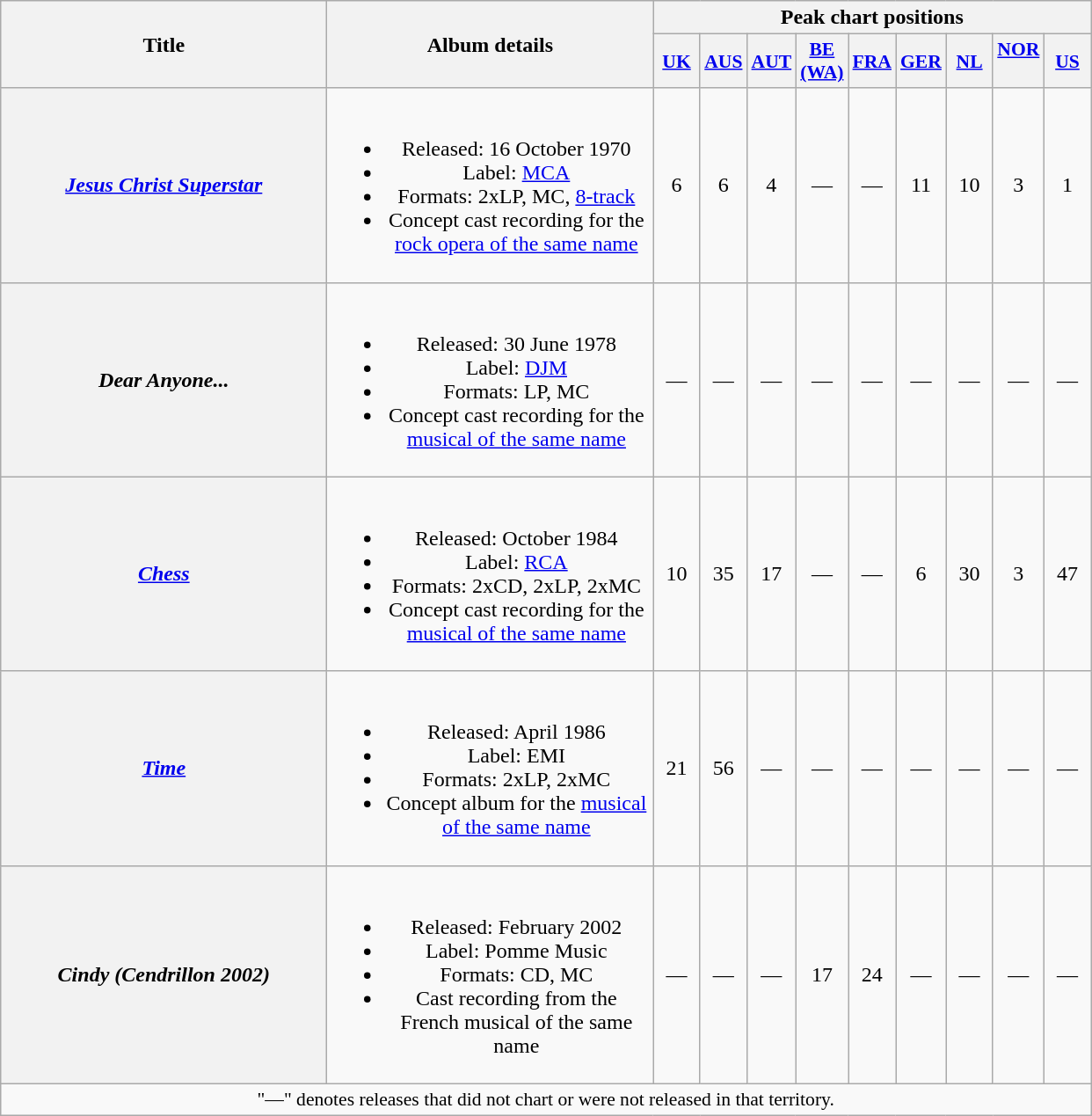<table class="wikitable plainrowheaders" style="text-align:center;">
<tr>
<th rowspan="2" scope="col" style="width:15em;">Title</th>
<th rowspan="2" scope="col" style="width:15em;">Album details</th>
<th colspan="9">Peak chart positions</th>
</tr>
<tr>
<th scope="col" style="width:2em;font-size:90%;"><a href='#'>UK</a><br></th>
<th scope="col" style="width:2em;font-size:90%;"><a href='#'>AUS</a><br></th>
<th scope="col" style="width:2em;font-size:90%;"><a href='#'>AUT</a><br></th>
<th scope="col" style="width:2em;font-size:90%;"><a href='#'>BE (WA)</a><br></th>
<th scope="col" style="width:2em;font-size:90%;"><a href='#'>FRA</a><br></th>
<th scope="col" style="width:2em;font-size:90%;"><a href='#'>GER</a><br></th>
<th scope="col" style="width:2em;font-size:90%;"><a href='#'>NL</a><br></th>
<th scope="col" style="width:2em;font-size:90%;"><a href='#'>NOR</a><br><br></th>
<th scope="col" style="width:2em;font-size:90%;"><a href='#'>US</a><br></th>
</tr>
<tr>
<th scope="row"><em><a href='#'>Jesus Christ Superstar</a></em></th>
<td><br><ul><li>Released: 16 October 1970</li><li>Label: <a href='#'>MCA</a></li><li>Formats: 2xLP, MC, <a href='#'>8-track</a></li><li>Concept cast recording for the <a href='#'>rock opera of the same name</a></li></ul></td>
<td>6</td>
<td>6</td>
<td>4</td>
<td>—</td>
<td>—</td>
<td>11</td>
<td>10</td>
<td>3</td>
<td>1</td>
</tr>
<tr>
<th scope="row"><em>Dear Anyone...</em></th>
<td><br><ul><li>Released: 30 June 1978</li><li>Label: <a href='#'>DJM</a></li><li>Formats: LP, MC</li><li>Concept cast recording for the <a href='#'>musical of the same name</a></li></ul></td>
<td>—</td>
<td>—</td>
<td>—</td>
<td>—</td>
<td>—</td>
<td>—</td>
<td>—</td>
<td>—</td>
<td>—</td>
</tr>
<tr>
<th scope="row"><em><a href='#'>Chess</a></em></th>
<td><br><ul><li>Released: October 1984</li><li>Label: <a href='#'>RCA</a></li><li>Formats: 2xCD, 2xLP, 2xMC</li><li>Concept cast recording for the <a href='#'>musical of the same name</a></li></ul></td>
<td>10</td>
<td>35</td>
<td>17</td>
<td>—</td>
<td>—</td>
<td>6</td>
<td>30</td>
<td>3</td>
<td>47</td>
</tr>
<tr>
<th scope="row"><em><a href='#'>Time</a></em></th>
<td><br><ul><li>Released: April 1986</li><li>Label: EMI</li><li>Formats: 2xLP, 2xMC</li><li>Concept album for the <a href='#'>musical of the same name</a></li></ul></td>
<td>21</td>
<td>56</td>
<td>—</td>
<td>—</td>
<td>—</td>
<td>—</td>
<td>—</td>
<td>—</td>
<td>—</td>
</tr>
<tr>
<th scope="row"><em>Cindy (Cendrillon 2002)</em></th>
<td><br><ul><li>Released: February 2002</li><li>Label: Pomme Music</li><li>Formats: CD, MC</li><li>Cast recording from the French musical of the same name</li></ul></td>
<td>—</td>
<td>—</td>
<td>—</td>
<td>17</td>
<td>24</td>
<td>—</td>
<td>—</td>
<td>—</td>
<td>—</td>
</tr>
<tr>
<td colspan="11" style="font-size:90%">"—" denotes releases that did not chart or were not released in that territory.</td>
</tr>
</table>
